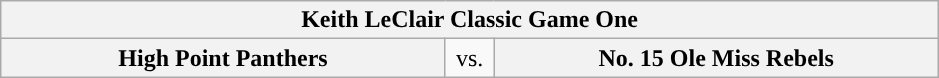<table class="wikitable">
<tr>
<th style="width: 604px;" colspan=3>Keith LeClair Classic Game One</th>
</tr>
<tr>
<th style="width: 289px; ">High Point Panthers</th>
<td style="width: 25px; text-align:center">vs.</td>
<th style="width: 289px; ">No. 15 Ole Miss Rebels</th>
</tr>
</table>
